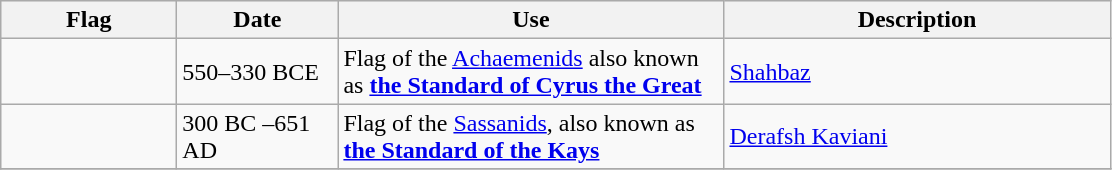<table class="wikitable">
<tr style="background:#efefef;">
<th style="width:110px;">Flag</th>
<th style="width:100px;">Date</th>
<th style="width:250px;">Use</th>
<th style="width:250px;">Description</th>
</tr>
<tr>
<td></td>
<td>550–330 BCE</td>
<td>Flag of the <a href='#'>Achaemenids</a> also known as <strong><a href='#'>the Standard of Cyrus the Great</a></strong></td>
<td><a href='#'>Shahbaz</a></td>
</tr>
<tr>
<td></td>
<td>300 BC –651 AD </td>
<td>Flag of the <a href='#'>Sassanids</a>, also known as <strong><a href='#'>the Standard of the Kays</a></strong></td>
<td><a href='#'>Derafsh Kaviani</a></td>
</tr>
<tr>
</tr>
</table>
